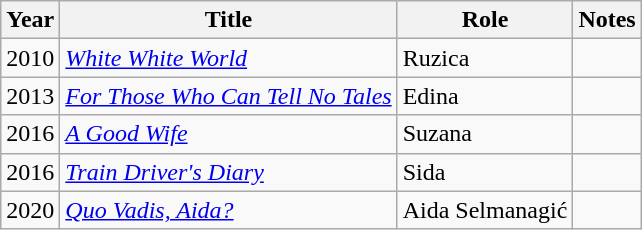<table class="wikitable sortable">
<tr>
<th>Year</th>
<th>Title</th>
<th>Role</th>
<th class="unsortable">Notes</th>
</tr>
<tr>
<td>2010</td>
<td><em><a href='#'>White White World</a></em></td>
<td>Ruzica</td>
<td></td>
</tr>
<tr>
<td>2013</td>
<td><em><a href='#'>For Those Who Can Tell No Tales</a></em></td>
<td>Edina</td>
<td></td>
</tr>
<tr>
<td>2016</td>
<td><em><a href='#'>A Good Wife</a></em></td>
<td>Suzana</td>
<td></td>
</tr>
<tr>
<td>2016</td>
<td><em><a href='#'>Train Driver's Diary</a></em></td>
<td>Sida</td>
<td></td>
</tr>
<tr>
<td>2020</td>
<td><em><a href='#'>Quo Vadis, Aida?</a></em></td>
<td>Aida Selmanagić</td>
<td></td>
</tr>
</table>
